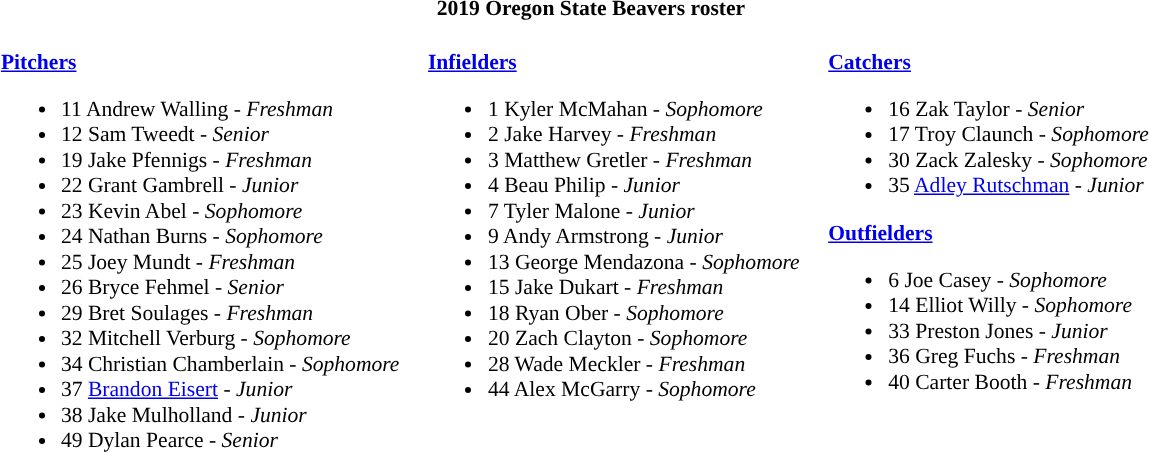<table class="toccolours" style="border-collapse:collapse; font-size:90%;">
<tr>
<th colspan=7>2019 Oregon State Beavers roster</th>
</tr>
<tr>
<td width="03"> </td>
<td valign="top"><br><strong><a href='#'>Pitchers</a></strong><ul><li>11 Andrew Walling - <em>Freshman</em></li><li>12 Sam Tweedt - <em> Senior</em></li><li>19 Jake Pfennigs - <em>Freshman</em></li><li>22 Grant Gambrell - <em>Junior</em></li><li>23 Kevin Abel - <em>Sophomore</em> </li><li>24 Nathan Burns - <em>Sophomore</em></li><li>25 Joey Mundt - <em>Freshman</em></li><li>26 Bryce Fehmel - <em>Senior</em></li><li>29 Bret Soulages - <em>Freshman</em></li><li>32 Mitchell Verburg - <em> Sophomore</em> </li><li>34 Christian Chamberlain - <em>Sophomore</em></li><li>37 <a href='#'>Brandon Eisert</a> - <em>Junior</em></li><li>38 Jake Mulholland - <em>Junior</em></li><li>49 Dylan Pearce - <em>Senior</em></li></ul></td>
<td width="15"> </td>
<td valign="top"><br><strong><a href='#'>Infielders</a></strong><ul><li>1  Kyler McMahan - <em>Sophomore</em></li><li>2 Jake Harvey - <em>Freshman</em></li><li>3 Matthew Gretler - <em>Freshman</em></li><li>4 Beau Philip - <em>Junior</em></li><li>7  Tyler Malone - <em>Junior</em></li><li>9  Andy Armstrong - <em>Junior</em></li><li>13 George Mendazona - <em> Sophomore</em></li><li>15 Jake Dukart - <em>Freshman</em></li><li>18 Ryan Ober - <em>Sophomore</em></li><li>20 Zach Clayton - <em>Sophomore</em></li><li>28 Wade Meckler - <em>Freshman</em></li><li>44 Alex McGarry - <em> Sophomore</em></li></ul></td>
<td width="15"> </td>
<td valign="top"><br><strong><a href='#'>Catchers</a></strong><ul><li>16 Zak Taylor - <em>Senior</em></li><li>17 Troy Claunch - <em>Sophomore</em></li><li>30 Zack Zalesky - <em> Sophomore</em></li><li>35 <a href='#'>Adley Rutschman</a> - <em>Junior</em></li></ul><strong><a href='#'>Outfielders</a></strong><ul><li>6  Joe Casey - <em> Sophomore</em></li><li>14 Elliot Willy - <em> Sophomore</em></li><li>33 Preston Jones - <em>Junior</em></li><li>36 Greg Fuchs - <em>Freshman</em></li><li>40 Carter Booth - <em>Freshman</em></li></ul></td>
<td width="25"> </td>
</tr>
</table>
